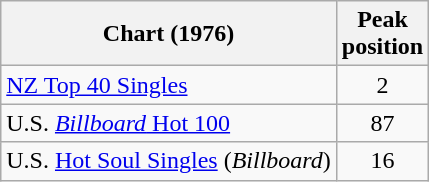<table class="wikitable">
<tr>
<th>Chart  (1976)</th>
<th>Peak<br>position</th>
</tr>
<tr>
<td><a href='#'>NZ Top 40 Singles</a></td>
<td align="center">2</td>
</tr>
<tr>
<td>U.S. <a href='#'><em>Billboard</em> Hot 100</a></td>
<td align="center">87</td>
</tr>
<tr>
<td>U.S. <a href='#'>Hot Soul Singles</a> (<em>Billboard</em>)</td>
<td align="center">16</td>
</tr>
</table>
